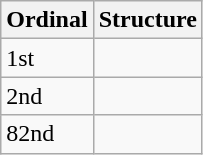<table class="wikitable">
<tr>
<th>Ordinal</th>
<th>Structure</th>
</tr>
<tr>
<td>1st</td>
<td></td>
</tr>
<tr>
<td>2nd</td>
<td></td>
</tr>
<tr>
<td>82nd</td>
<td></td>
</tr>
</table>
